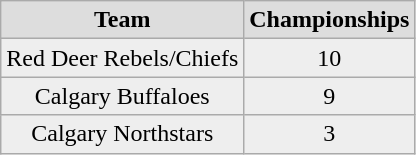<table class="wikitable">
<tr align="center"  bgcolor="#dddddd">
<td><strong>Team</strong></td>
<td><strong>Championships</strong></td>
</tr>
<tr align="center" bgcolor="#eeeeee">
<td>Red Deer Rebels/Chiefs</td>
<td>10</td>
</tr>
<tr align="center" bgcolor="#eeeeee">
<td>Calgary Buffaloes</td>
<td>9</td>
</tr>
<tr align="center" bgcolor="#eeeeee">
<td>Calgary Northstars</td>
<td>3</td>
</tr>
</table>
